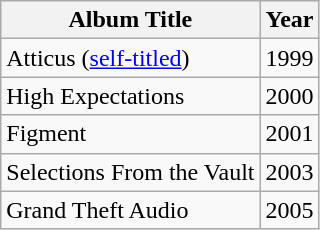<table class="wikitable">
<tr>
<th>Album Title</th>
<th>Year</th>
</tr>
<tr>
<td>Atticus (<a href='#'>self-titled</a>)</td>
<td>1999</td>
</tr>
<tr>
<td>High Expectations</td>
<td>2000</td>
</tr>
<tr>
<td>Figment</td>
<td>2001</td>
</tr>
<tr>
<td>Selections From the Vault</td>
<td>2003</td>
</tr>
<tr>
<td>Grand Theft Audio</td>
<td>2005</td>
</tr>
</table>
